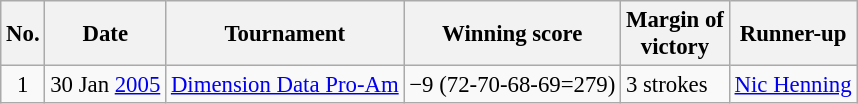<table class="wikitable" style="font-size:95%;">
<tr>
<th>No.</th>
<th>Date</th>
<th>Tournament</th>
<th>Winning score</th>
<th>Margin of<br>victory</th>
<th>Runner-up</th>
</tr>
<tr>
<td align=center>1</td>
<td align=right>30 Jan <a href='#'>2005</a></td>
<td><a href='#'>Dimension Data Pro-Am</a></td>
<td>−9 (72-70-68-69=279)</td>
<td>3 strokes</td>
<td> <a href='#'>Nic Henning</a></td>
</tr>
</table>
